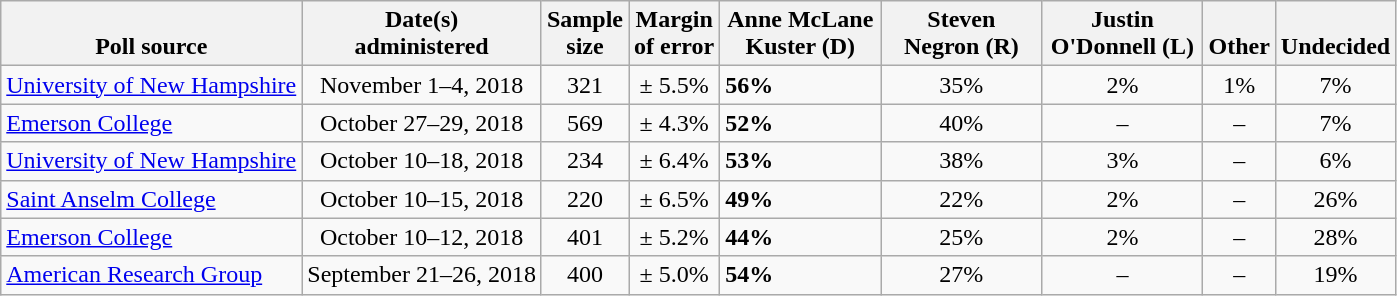<table class="wikitable">
<tr valign= bottom>
<th>Poll source</th>
<th>Date(s)<br>administered</th>
<th>Sample<br>size</th>
<th>Margin<br>of error</th>
<th style="width:100px;">Anne McLane<br>Kuster (D)</th>
<th style="width:100px;">Steven<br>Negron (R)</th>
<th style="width:100px;">Justin<br>O'Donnell (L)</th>
<th>Other</th>
<th>Undecided</th>
</tr>
<tr>
<td><a href='#'>University of New Hampshire</a></td>
<td align=center>November 1–4, 2018</td>
<td align=center>321</td>
<td align=center>± 5.5%</td>
<td><strong>56%</strong></td>
<td align=center>35%</td>
<td align=center>2%</td>
<td align=center>1%</td>
<td align=center>7%</td>
</tr>
<tr>
<td><a href='#'>Emerson College</a></td>
<td align=center>October 27–29, 2018</td>
<td align=center>569</td>
<td align=center>± 4.3%</td>
<td><strong>52%</strong></td>
<td align=center>40%</td>
<td align=center>–</td>
<td align=center>–</td>
<td align=center>7%</td>
</tr>
<tr>
<td><a href='#'>University of New Hampshire </a></td>
<td align=center>October 10–18, 2018</td>
<td align=center>234</td>
<td align=center>± 6.4%</td>
<td><strong>53%</strong></td>
<td align=center>38%</td>
<td align=center>3%</td>
<td align=center>–</td>
<td align=center>6%</td>
</tr>
<tr>
<td><a href='#'>Saint Anselm College</a></td>
<td align=center>October 10–15, 2018</td>
<td align=center>220</td>
<td align=center>± 6.5%</td>
<td><strong>49%</strong></td>
<td align=center>22%</td>
<td align=center>2%</td>
<td align=center>–</td>
<td align=center>26%</td>
</tr>
<tr>
<td><a href='#'>Emerson College</a></td>
<td align=center>October 10–12, 2018</td>
<td align=center>401</td>
<td align=center>± 5.2%</td>
<td><strong>44%</strong></td>
<td align=center>25%</td>
<td align=center>2%</td>
<td align=center>–</td>
<td align=center>28%</td>
</tr>
<tr>
<td><a href='#'>American Research Group</a></td>
<td align=center>September 21–26, 2018</td>
<td align=center>400</td>
<td align=center>± 5.0%</td>
<td><strong>54%</strong></td>
<td align=center>27%</td>
<td align=center>–</td>
<td align=center>–</td>
<td align=center>19%</td>
</tr>
</table>
